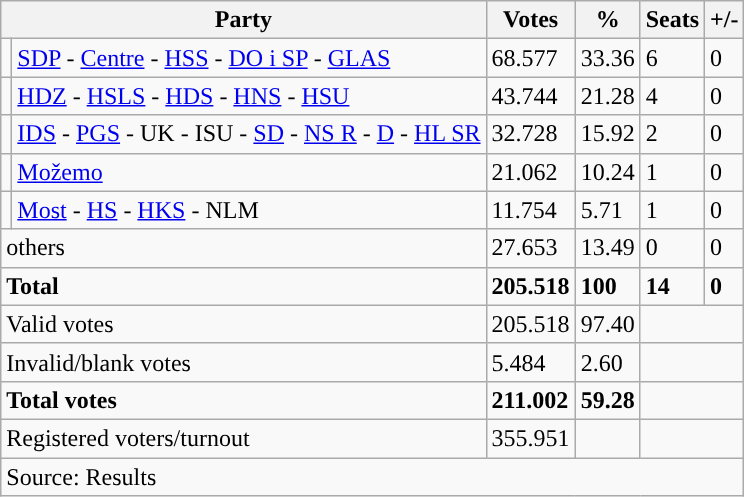<table class="wikitable" style="text-align: left;">
<tr>
<th colspan="2">Party</th>
<th>Votes</th>
<th>%</th>
<th>Seats</th>
<th>+/-</th>
</tr>
<tr>
<td style="background-color: "></td>
<td><a href='#'>SDP</a> - <a href='#'>Centre</a> - <a href='#'>HSS</a> - <a href='#'>DO i SP</a> - <a href='#'>GLAS</a></td>
<td>68.577</td>
<td>33.36</td>
<td>6</td>
<td>0</td>
</tr>
<tr>
<td style="background-color: "></td>
<td><a href='#'>HDZ</a> - <a href='#'>HSLS</a> - <a href='#'>HDS</a> - <a href='#'>HNS</a> - <a href='#'>HSU</a></td>
<td>43.744</td>
<td>21.28</td>
<td>4</td>
<td>0</td>
</tr>
<tr>
<td style="background-color: "></td>
<td><a href='#'>IDS</a> - <a href='#'>PGS</a> - UK - ISU - <a href='#'>SD</a> - <a href='#'>NS R</a> - <a href='#'>D</a> - <a href='#'>HL SR</a></td>
<td>32.728</td>
<td>15.92</td>
<td>2</td>
<td>0</td>
</tr>
<tr>
<td style="background-color: "></td>
<td><a href='#'>Možemo</a></td>
<td>21.062</td>
<td>10.24</td>
<td>1</td>
<td>0</td>
</tr>
<tr>
<td style="background-color: "></td>
<td><a href='#'>Most</a> - <a href='#'>HS</a> - <a href='#'>HKS</a> - NLM</td>
<td>11.754</td>
<td>5.71</td>
<td>1</td>
<td>0</td>
</tr>
<tr>
<td colspan="2">others</td>
<td>27.653</td>
<td>13.49</td>
<td>0</td>
<td>0</td>
</tr>
<tr>
<td colspan="2"><strong>Total</strong></td>
<td><strong>205.518</strong></td>
<td><strong>100</strong></td>
<td><strong>14</strong></td>
<td><strong>0</strong></td>
</tr>
<tr>
<td colspan="2">Valid votes</td>
<td>205.518</td>
<td>97.40</td>
<td colspan="2"></td>
</tr>
<tr>
<td colspan="2">Invalid/blank votes</td>
<td>5.484</td>
<td>2.60</td>
<td colspan="2"></td>
</tr>
<tr>
<td colspan="2"><strong>Total votes</strong></td>
<td><strong>211.002</strong></td>
<td><strong>59.28</strong></td>
<td colspan="2"></td>
</tr>
<tr>
<td colspan="2">Registered voters/turnout</td>
<td votes14="5343">355.951</td>
<td></td>
<td colspan="2"></td>
</tr>
<tr>
<td colspan="6">Source: Results</td>
</tr>
</table>
